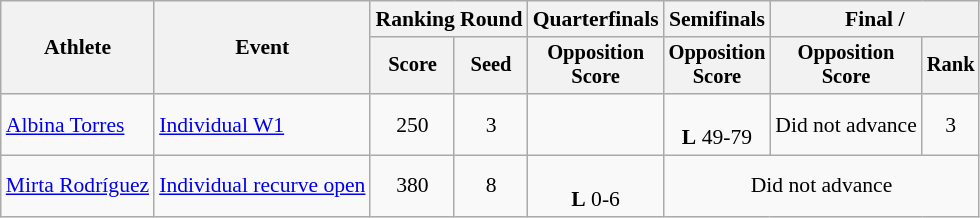<table class=wikitable style=font-size:90%;text-align:center>
<tr>
<th rowspan=2>Athlete</th>
<th rowspan=2>Event</th>
<th colspan=2>Ranking Round</th>
<th>Quarterfinals</th>
<th>Semifinals</th>
<th colspan=2>Final / </th>
</tr>
<tr style=font-size:95%>
<th>Score</th>
<th>Seed</th>
<th>Opposition<br>Score</th>
<th>Opposition<br>Score</th>
<th>Opposition<br>Score</th>
<th>Rank</th>
</tr>
<tr>
<td align="left"><a href='#'>Albina Torres</a></td>
<td align="left"><a href='#'>Individual W1</a></td>
<td>250</td>
<td>3</td>
<td></td>
<td><br><strong>L</strong> 49-79</td>
<td>Did not advance</td>
<td>3</td>
</tr>
<tr>
<td align="left"><a href='#'>Mirta Rodríguez</a></td>
<td align="left"><a href='#'>Individual recurve open</a></td>
<td>380</td>
<td>8</td>
<td><br><strong>L</strong> 0-6</td>
<td colspan=3>Did not advance</td>
</tr>
</table>
